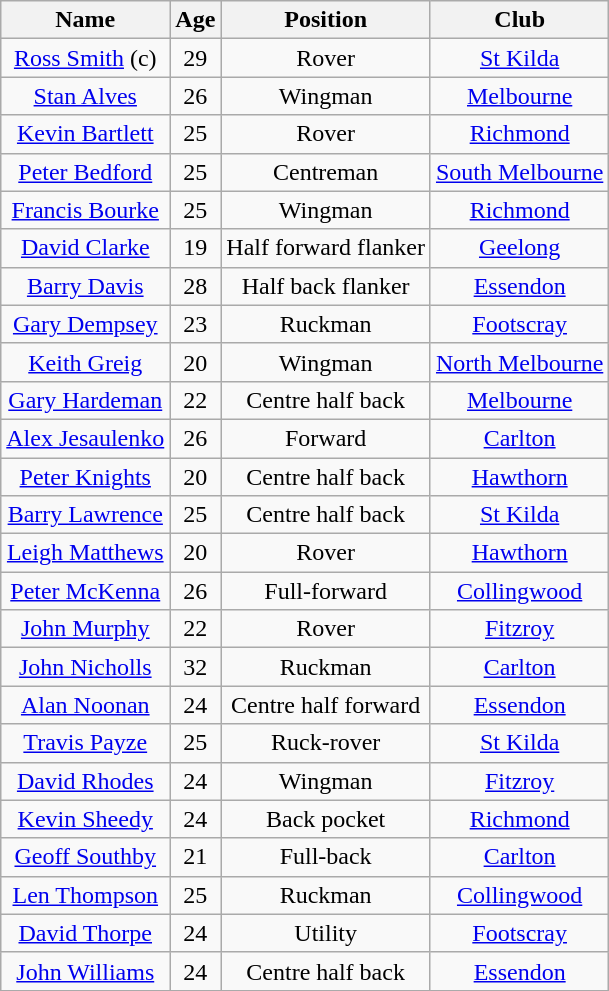<table class="wikitable sortable" style="text-align:center">
<tr>
<th>Name</th>
<th>Age</th>
<th>Position</th>
<th>Club</th>
</tr>
<tr>
<td><a href='#'>Ross Smith</a> (c)</td>
<td>29</td>
<td>Rover</td>
<td><a href='#'>St Kilda</a></td>
</tr>
<tr>
<td><a href='#'>Stan Alves</a></td>
<td>26</td>
<td>Wingman</td>
<td><a href='#'>Melbourne</a></td>
</tr>
<tr>
<td><a href='#'>Kevin Bartlett</a></td>
<td>25</td>
<td>Rover</td>
<td><a href='#'>Richmond</a></td>
</tr>
<tr>
<td><a href='#'>Peter Bedford</a></td>
<td>25</td>
<td>Centreman</td>
<td><a href='#'>South Melbourne</a></td>
</tr>
<tr>
<td><a href='#'>Francis Bourke</a></td>
<td>25</td>
<td>Wingman</td>
<td><a href='#'>Richmond</a></td>
</tr>
<tr>
<td><a href='#'>David Clarke</a></td>
<td>19</td>
<td>Half forward flanker</td>
<td><a href='#'>Geelong</a></td>
</tr>
<tr>
<td><a href='#'>Barry Davis</a></td>
<td>28</td>
<td>Half back flanker</td>
<td><a href='#'>Essendon</a></td>
</tr>
<tr>
<td><a href='#'>Gary Dempsey</a></td>
<td>23</td>
<td>Ruckman</td>
<td><a href='#'>Footscray</a></td>
</tr>
<tr>
<td><a href='#'>Keith Greig</a></td>
<td>20</td>
<td>Wingman</td>
<td><a href='#'>North Melbourne</a></td>
</tr>
<tr>
<td><a href='#'>Gary Hardeman</a></td>
<td>22</td>
<td>Centre half back</td>
<td><a href='#'>Melbourne</a></td>
</tr>
<tr>
<td><a href='#'>Alex Jesaulenko</a></td>
<td>26</td>
<td>Forward</td>
<td><a href='#'>Carlton</a></td>
</tr>
<tr>
<td><a href='#'>Peter Knights</a></td>
<td>20</td>
<td>Centre half back</td>
<td><a href='#'>Hawthorn</a></td>
</tr>
<tr>
<td><a href='#'>Barry Lawrence</a></td>
<td>25</td>
<td>Centre half back</td>
<td><a href='#'>St Kilda</a></td>
</tr>
<tr>
<td><a href='#'>Leigh Matthews</a></td>
<td>20</td>
<td>Rover</td>
<td><a href='#'>Hawthorn</a></td>
</tr>
<tr>
<td><a href='#'>Peter McKenna</a></td>
<td>26</td>
<td>Full-forward</td>
<td><a href='#'>Collingwood</a></td>
</tr>
<tr>
<td><a href='#'>John Murphy</a></td>
<td>22</td>
<td>Rover</td>
<td><a href='#'>Fitzroy</a></td>
</tr>
<tr>
<td><a href='#'>John Nicholls</a></td>
<td>32</td>
<td>Ruckman</td>
<td><a href='#'>Carlton</a></td>
</tr>
<tr>
<td><a href='#'>Alan Noonan</a></td>
<td>24</td>
<td>Centre half forward</td>
<td><a href='#'>Essendon</a></td>
</tr>
<tr>
<td><a href='#'>Travis Payze</a></td>
<td>25</td>
<td>Ruck-rover</td>
<td><a href='#'>St Kilda</a></td>
</tr>
<tr>
<td><a href='#'>David Rhodes</a></td>
<td>24</td>
<td>Wingman</td>
<td><a href='#'>Fitzroy</a></td>
</tr>
<tr>
<td><a href='#'>Kevin Sheedy</a></td>
<td>24</td>
<td>Back pocket</td>
<td><a href='#'>Richmond</a></td>
</tr>
<tr>
<td><a href='#'>Geoff Southby</a></td>
<td>21</td>
<td>Full-back</td>
<td><a href='#'>Carlton</a></td>
</tr>
<tr>
<td><a href='#'>Len Thompson</a></td>
<td>25</td>
<td>Ruckman</td>
<td><a href='#'>Collingwood</a></td>
</tr>
<tr>
<td><a href='#'>David Thorpe</a></td>
<td>24</td>
<td>Utility</td>
<td><a href='#'>Footscray</a></td>
</tr>
<tr>
<td><a href='#'>John Williams</a></td>
<td>24</td>
<td>Centre half back</td>
<td><a href='#'>Essendon</a></td>
</tr>
<tr>
</tr>
</table>
